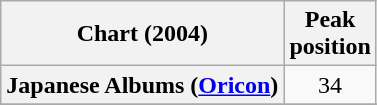<table class="wikitable sortable plainrowheaders" style="text-align:center">
<tr>
<th scope="col">Chart (2004)</th>
<th scope="col">Peak<br>position</th>
</tr>
<tr>
<th scope="row">Japanese Albums (<a href='#'>Oricon</a>)</th>
<td align="center">34</td>
</tr>
<tr>
</tr>
<tr>
</tr>
</table>
